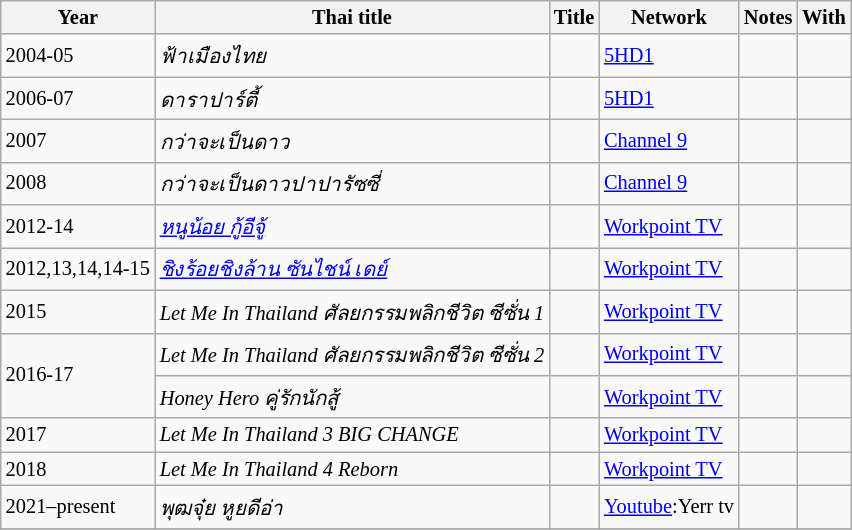<table class="wikitable" style="font-size: 85%;">
<tr>
<th>Year</th>
<th>Thai title</th>
<th>Title</th>
<th>Network</th>
<th>Notes</th>
<th>With</th>
</tr>
<tr>
<td rowspan="1">2004-05</td>
<td><em>ฟ้าเมืองไทย</em></td>
<td><em> </em></td>
<td><a href='#'>5HD1</a></td>
<td></td>
<td></td>
</tr>
<tr>
<td rowspan="1">2006-07</td>
<td><em>ดาราปาร์ตี้</em></td>
<td><em> </em></td>
<td><a href='#'>5HD1</a></td>
<td></td>
<td></td>
</tr>
<tr>
<td rowspan="1">2007</td>
<td><em>กว่าจะเป็นดาว</em></td>
<td><em> </em></td>
<td><a href='#'>Channel 9</a></td>
<td></td>
<td></td>
</tr>
<tr>
<td rowspan="1">2008</td>
<td><em>กว่าจะเป็นดาวปาปารัซซี่</em></td>
<td><em> </em></td>
<td><a href='#'>Channel 9</a></td>
<td></td>
<td></td>
</tr>
<tr>
<td rowspan="1">2012-14</td>
<td><em><a href='#'>หนูน้อย กู้อีจู้</a></em></td>
<td><em> </em></td>
<td><a href='#'>Workpoint TV</a></td>
<td></td>
<td></td>
</tr>
<tr>
<td rowspan="1">2012,13,14,14-15</td>
<td><em><a href='#'>ชิงร้อยชิงล้าน ซันไชน์ เดย์</a></em></td>
<td><em> </em></td>
<td><a href='#'>Workpoint TV</a></td>
<td></td>
<td></td>
</tr>
<tr>
<td rowspan="1">2015</td>
<td><em>Let Me In Thailand ศัลยกรรมพลิกชีวิต ซีซั่น 1</em></td>
<td><em> </em></td>
<td><a href='#'>Workpoint TV</a></td>
<td></td>
<td></td>
</tr>
<tr>
<td rowspan="2">2016-17</td>
<td><em>Let Me In Thailand ศัลยกรรมพลิกชีวิต ซีซั่น 2</em></td>
<td><em> </em></td>
<td><a href='#'>Workpoint TV</a></td>
<td></td>
<td></td>
</tr>
<tr>
<td><em>Honey Hero คู่รักนักสู้</em></td>
<td><em> </em></td>
<td><a href='#'>Workpoint TV</a></td>
<td></td>
<td></td>
</tr>
<tr>
<td rowspan="1">2017</td>
<td><em>Let Me In Thailand 3 BIG CHANGE</em></td>
<td><em> </em></td>
<td><a href='#'>Workpoint TV</a></td>
<td></td>
<td></td>
</tr>
<tr>
<td rowspan="1">2018</td>
<td><em>Let Me In Thailand 4 Reborn</em></td>
<td><em> </em></td>
<td><a href='#'>Workpoint TV</a></td>
<td></td>
<td></td>
</tr>
<tr>
<td rowspan="1">2021–present</td>
<td><em>พุฒจุ๋ย หูยดีอ่า</em></td>
<td><em> </em></td>
<td><a href='#'>Youtube</a>:Yerr tv</td>
<td></td>
<td></td>
</tr>
<tr>
</tr>
</table>
